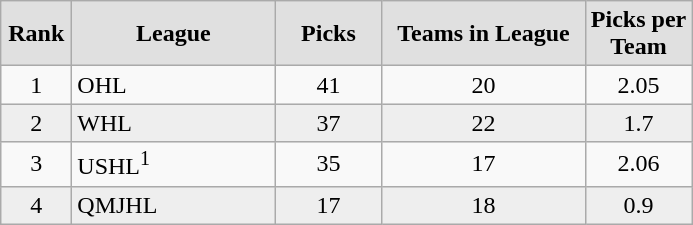<table class="wikitable" style="text-align: center">
<tr>
<th style="background:#e0e0e0; width:2.5em;">Rank</th>
<th style="background:#e0e0e0; width:8em;">League</th>
<th style="background:#e0e0e0; width:4em;">Picks</th>
<th style="background:#e0e0e0; width:8em;">Teams in League</th>
<th style="background:#e0e0e0; width:4em;">Picks per Team</th>
</tr>
<tr>
<td>1</td>
<td style="text-align:left;">OHL</td>
<td>41</td>
<td>20</td>
<td>2.05</td>
</tr>
<tr bgcolor="eeeeee">
<td>2</td>
<td style="text-align:left;">WHL</td>
<td>37</td>
<td>22</td>
<td>1.7</td>
</tr>
<tr>
<td>3</td>
<td style="text-align:left;">USHL<sup>1</sup></td>
<td>35</td>
<td>17</td>
<td>2.06</td>
</tr>
<tr bgcolor="eeeeee">
<td>4</td>
<td style="text-align:left;">QMJHL</td>
<td>17</td>
<td>18</td>
<td>0.9</td>
</tr>
</table>
